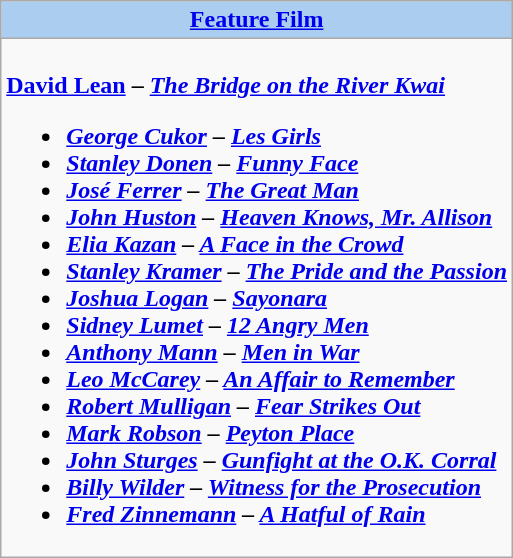<table class=wikitable style="width="100%">
<tr>
<th colspan="2" style="background:#abcdef;"><a href='#'>Feature Film</a></th>
</tr>
<tr>
<td colspan="2" style="vertical-align:top;"><br><strong><a href='#'>David Lean</a> – <em><a href='#'>The Bridge on the River Kwai</a><strong><em><ul><li><a href='#'>George Cukor</a> – </em><a href='#'>Les Girls</a><em></li><li><a href='#'>Stanley Donen</a> – </em><a href='#'>Funny Face</a><em></li><li><a href='#'>José Ferrer</a> – </em><a href='#'>The Great Man</a><em></li><li><a href='#'>John Huston</a> – </em><a href='#'>Heaven Knows, Mr. Allison</a><em></li><li><a href='#'>Elia Kazan</a> – </em><a href='#'>A Face in the Crowd</a><em></li><li><a href='#'>Stanley Kramer</a> – </em><a href='#'>The Pride and the Passion</a><em></li><li><a href='#'>Joshua Logan</a> – </em><a href='#'>Sayonara</a><em></li><li><a href='#'>Sidney Lumet</a> – </em><a href='#'>12 Angry Men</a><em></li><li><a href='#'>Anthony Mann</a> – </em><a href='#'>Men in War</a><em></li><li><a href='#'>Leo McCarey</a> – </em><a href='#'>An Affair to Remember</a><em></li><li><a href='#'>Robert Mulligan</a> – </em><a href='#'>Fear Strikes Out</a><em></li><li><a href='#'>Mark Robson</a> – </em><a href='#'>Peyton Place</a><em></li><li><a href='#'>John Sturges</a> – </em><a href='#'>Gunfight at the O.K. Corral</a><em></li><li><a href='#'>Billy Wilder</a> – </em><a href='#'>Witness for the Prosecution</a><em></li><li><a href='#'>Fred Zinnemann</a> – </em><a href='#'>A Hatful of Rain</a><em></li></ul></td>
</tr>
</table>
